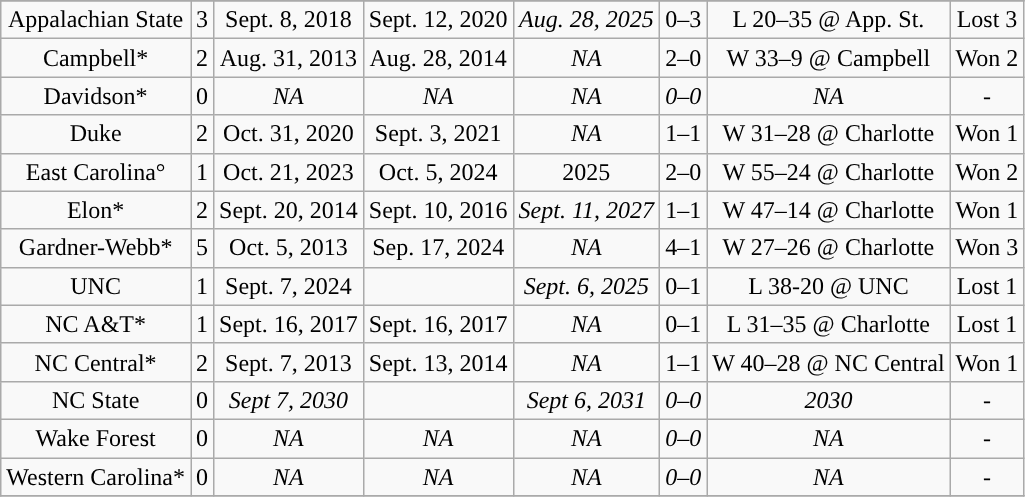<table class="wikitable mw-collapsible mw-collapsed">
<tr>
</tr>
<tr style="text-align:center;">
<td>Appalachian State</td>
<td>3</td>
<td>Sept. 8, 2018</td>
<td>Sept. 12, 2020</td>
<td><em>Aug. 28, 2025</em></td>
<td>0–3</td>
<td>L 20–35 @ App. St.</td>
<td>Lost 3</td>
</tr>
<tr style="text-align:center;">
<td>Campbell*</td>
<td>2</td>
<td>Aug. 31, 2013</td>
<td>Aug. 28, 2014</td>
<td><em>NA</em></td>
<td>2–0</td>
<td>W 33–9 @ Campbell</td>
<td>Won 2</td>
</tr>
<tr style="text-align:center;">
<td>Davidson*</td>
<td>0</td>
<td><em>NA</em></td>
<td><em>NA</em></td>
<td><em>NA</em></td>
<td><em>0–0</em></td>
<td><em>NA</em></td>
<td>-</td>
</tr>
<tr style="text-align:center;">
<td>Duke</td>
<td>2</td>
<td>Oct. 31, 2020</td>
<td>Sept. 3, 2021</td>
<td><em>NA</em></td>
<td>1–1</td>
<td>W 31–28 @ Charlotte</td>
<td>Won 1</td>
</tr>
<tr style="text-align:center;">
<td>East Carolina°</td>
<td>1</td>
<td>Oct. 21, 2023</td>
<td>Oct. 5, 2024</td>
<td>2025</td>
<td>2–0</td>
<td>W 55–24 @ Charlotte</td>
<td>Won 2</td>
</tr>
<tr style="text-align:center;">
<td>Elon*</td>
<td>2</td>
<td>Sept. 20, 2014</td>
<td>Sept. 10, 2016</td>
<td><em>Sept. 11, 2027</em></td>
<td>1–1</td>
<td>W 47–14 @ Charlotte</td>
<td>Won 1</td>
</tr>
<tr style="text-align:center;">
<td>Gardner-Webb*</td>
<td>5</td>
<td>Oct. 5, 2013</td>
<td>Sep. 17, 2024</td>
<td><em>NA</em></td>
<td>4–1</td>
<td>W 27–26 @ Charlotte</td>
<td>Won 3</td>
</tr>
<tr style="text-align:center;">
<td>UNC</td>
<td>1</td>
<td>Sept. 7, 2024</td>
<td></td>
<td><em>Sept. 6, 2025</em></td>
<td>0–1</td>
<td>L 38-20 @ UNC</td>
<td>Lost 1</td>
</tr>
<tr style="text-align:center;">
<td>NC A&T*</td>
<td>1</td>
<td>Sept. 16, 2017</td>
<td>Sept. 16, 2017</td>
<td><em>NA</em></td>
<td>0–1</td>
<td>L 31–35 @ Charlotte</td>
<td>Lost 1</td>
</tr>
<tr style="text-align:center;">
<td>NC Central*</td>
<td>2</td>
<td>Sept. 7, 2013</td>
<td>Sept. 13, 2014</td>
<td><em>NA</em></td>
<td>1–1</td>
<td>W 40–28 @ NC Central</td>
<td>Won 1</td>
</tr>
<tr style="text-align:center;">
<td>NC State</td>
<td>0</td>
<td><em>Sept 7, 2030</em></td>
<td></td>
<td><em>Sept 6, 2031</em></td>
<td><em>0–0</em></td>
<td><em>2030</em></td>
<td>-</td>
</tr>
<tr style="text-align:center;">
<td>Wake Forest</td>
<td>0</td>
<td><em>NA</em></td>
<td><em>NA</em></td>
<td><em>NA</em></td>
<td><em>0–0</em></td>
<td><em>NA</em></td>
<td>-</td>
</tr>
<tr style="text-align:center;">
<td>Western Carolina*</td>
<td>0</td>
<td><em>NA</em></td>
<td><em>NA</em></td>
<td><em>NA</em></td>
<td><em>0–0</em></td>
<td><em>NA</em></td>
<td>-</td>
</tr>
<tr style="text-align:center;">
</tr>
</table>
